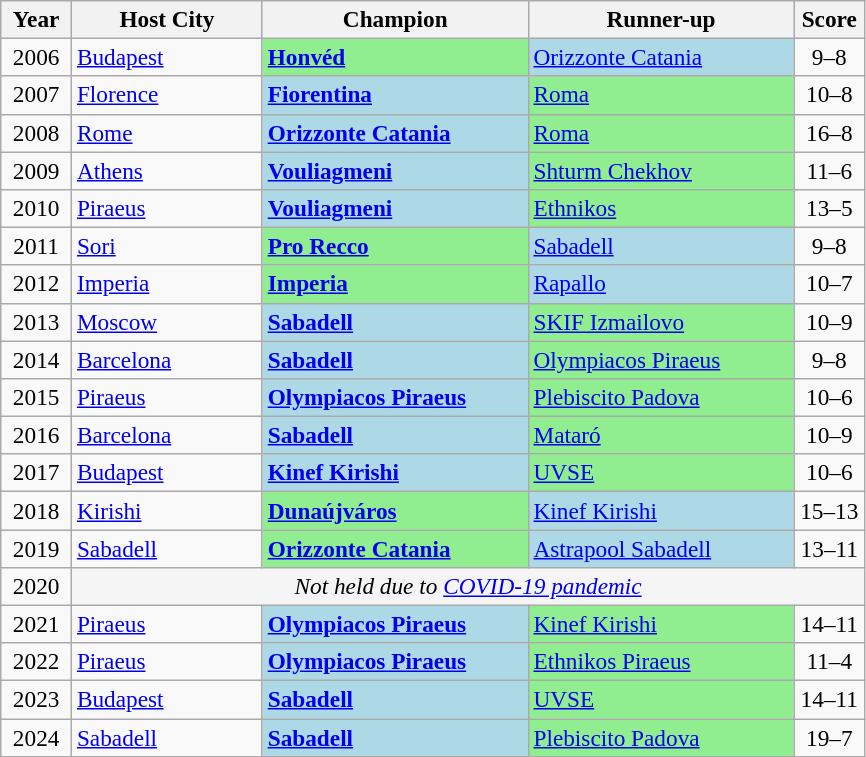<table class="wikitable" style="font-size: 97%; text-align: left">
<tr>
<th align=center width="40px">Year</th>
<th align=center width="120px">Host City</th>
<th width="170px">Champion</th>
<th width="170px">Runner-up</th>
<th align=center width="40px">Score</th>
</tr>
<tr>
<td align=center>2006<br></td>
<td><a href='#'>Budapest</a></td>
<td bgcolor=lightgreen> <strong><a href='#'>Honvéd</a></strong></td>
<td bgcolor=lightblue> <a href='#'>Orizzonte Catania</a></td>
<td align=center>9–8</td>
</tr>
<tr>
<td align=center>2007<br></td>
<td><a href='#'>Florence</a></td>
<td bgcolor=lightblue> <strong><a href='#'>Fiorentina</a></strong></td>
<td bgcolor=lightgreen> <a href='#'>Roma</a></td>
<td align=center>10–8</td>
</tr>
<tr>
<td align=center>2008<br></td>
<td><a href='#'>Rome</a></td>
<td bgcolor=lightblue> <strong><a href='#'>Orizzonte Catania</a></strong></td>
<td bgcolor=lightgreen> <a href='#'>Roma</a></td>
<td align=center>16–8</td>
</tr>
<tr>
<td align=center>2009<br></td>
<td><a href='#'>Athens</a></td>
<td bgcolor=lightblue> <strong><a href='#'>Vouliagmeni</a></strong></td>
<td bgcolor=lightgreen> <a href='#'>Shturm Chekhov</a></td>
<td align=center>11–6</td>
</tr>
<tr>
<td align=center>2010<br></td>
<td><a href='#'>Piraeus</a></td>
<td bgcolor=lightblue> <strong><a href='#'>Vouliagmeni</a></strong></td>
<td bgcolor=lightgreen> <a href='#'>Ethnikos</a></td>
<td align=center>13–5</td>
</tr>
<tr>
<td align=center>2011<br></td>
<td><a href='#'>Sori</a></td>
<td bgcolor=lightgreen> <strong><a href='#'>Pro Recco</a></strong></td>
<td bgcolor=lightblue> <a href='#'>Sabadell</a></td>
<td align=center>9–8</td>
</tr>
<tr>
<td align=center>2012<br></td>
<td><a href='#'>Imperia</a></td>
<td bgcolor=lightgreen> <strong><a href='#'>Imperia</a></strong></td>
<td bgcolor=lightblue> <a href='#'>Rapallo</a></td>
<td align=center>10–7</td>
</tr>
<tr>
<td align=center>2013<br></td>
<td><a href='#'>Moscow</a></td>
<td bgcolor=lightblue> <strong><a href='#'>Sabadell</a></strong></td>
<td bgcolor=lightgreen> <a href='#'>SKIF Izmailovo</a></td>
<td align=center>10–9</td>
</tr>
<tr>
<td align=center>2014<br></td>
<td><a href='#'>Barcelona</a></td>
<td bgcolor=lightblue> <strong><a href='#'>Sabadell</a></strong></td>
<td bgcolor=lightgreen> <a href='#'>Olympiacos Piraeus</a></td>
<td align=center>9–8</td>
</tr>
<tr>
<td align=center>2015<br></td>
<td><a href='#'>Piraeus</a></td>
<td bgcolor=lightblue> <strong><a href='#'>Olympiacos Piraeus</a></strong></td>
<td bgcolor=lightgreen> <a href='#'>Plebiscito Padova</a></td>
<td align=center>10–6</td>
</tr>
<tr>
<td align=center>2016<br></td>
<td><a href='#'>Barcelona</a></td>
<td bgcolor=lightblue> <strong><a href='#'>Sabadell</a></strong></td>
<td bgcolor=lightgreen> <a href='#'>Mataró</a></td>
<td align=center>10–9</td>
</tr>
<tr>
<td align=center>2017<br></td>
<td><a href='#'>Budapest</a></td>
<td bgcolor=lightblue> <strong><a href='#'>Kinef Kirishi</a></strong></td>
<td bgcolor=lightgreen> <a href='#'>UVSE</a></td>
<td align=center>10–6</td>
</tr>
<tr>
<td align=center>2018<br></td>
<td><a href='#'>Kirishi</a></td>
<td bgcolor=lightgreen> <strong><a href='#'>Dunaújváros</a></strong></td>
<td bgcolor=lightblue> <a href='#'>Kinef Kirishi</a></td>
<td align=center>15–13</td>
</tr>
<tr>
<td align=center>2019<br></td>
<td><a href='#'>Sabadell</a></td>
<td bgcolor=lightgreen> <strong><a href='#'>Orizzonte Catania</a></strong></td>
<td bgcolor=lightblue> <a href='#'>Astrapool Sabadell</a></td>
<td align=center>13–11</td>
</tr>
<tr>
<td align=center>2020</td>
<td align="center" bgcolor="#f5f5f5" colspan="4"><em>Not held due to <a href='#'>COVID-19 pandemic</a></em></td>
</tr>
<tr>
<td align=center>2021<br></td>
<td><a href='#'>Piraeus</a></td>
<td bgcolor=lightblue> <strong><a href='#'>Olympiacos Piraeus</a></strong></td>
<td bgcolor=lightgreen> <a href='#'>Kinef Kirishi</a></td>
<td align=center>14–11</td>
</tr>
<tr>
<td align=center>2022<br></td>
<td><a href='#'>Piraeus</a></td>
<td bgcolor=lightblue> <strong><a href='#'>Olympiacos Piraeus</a></strong></td>
<td bgcolor=lightgreen> <a href='#'>Ethnikos Piraeus</a></td>
<td align=center>11–4</td>
</tr>
<tr>
<td align=center>2023<br></td>
<td><a href='#'>Budapest</a></td>
<td bgcolor=lightblue> <strong><a href='#'>Sabadell</a></strong></td>
<td bgcolor=lightgreen> <a href='#'>UVSE</a></td>
<td align=center>14–11</td>
</tr>
<tr>
<td align=center>2024<br></td>
<td><a href='#'>Sabadell</a></td>
<td bgcolor=lightblue> <strong><a href='#'>Sabadell</a></strong></td>
<td bgcolor=lightgreen> <a href='#'>Plebiscito Padova</a></td>
<td align=center>19–7</td>
</tr>
</table>
